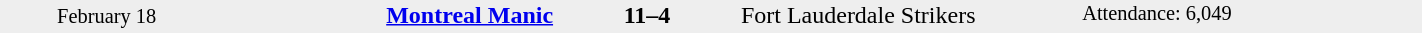<table style="width: 75%; background: #eeeeee;" cellspacing="0">
<tr>
<td style=font-size:85% align=center rowspan=3 width=15%>February 18</td>
<td width=24% align=right><strong><a href='#'>Montreal Manic</a></strong></td>
<td align=center width=13%><strong>11–4</strong></td>
<td width=24%>Fort Lauderdale Strikers</td>
<td style=font-size:85% rowspan=3 valign=top>Attendance: 6,049</td>
</tr>
<tr style=font-size:85%>
<td align=right valign=top></td>
<td valign=top></td>
<td align=left valign=top></td>
</tr>
</table>
